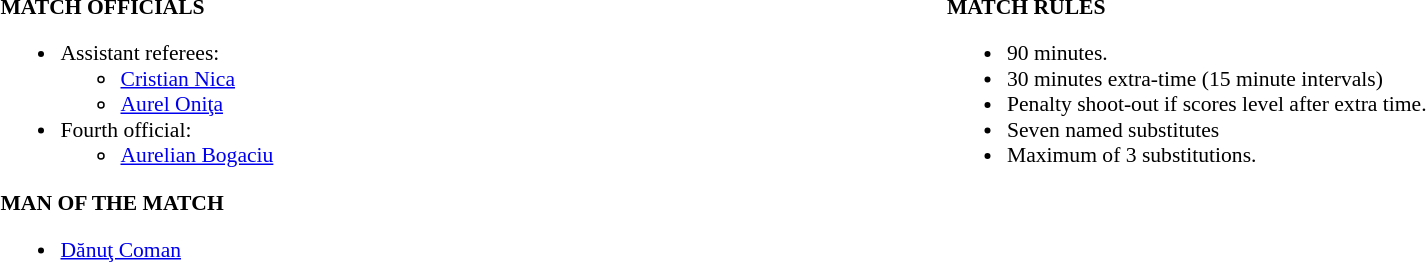<table width=100% style="font-size: 90%">
<tr>
<td width=50% valign=top><br><strong>MATCH OFFICIALS</strong><ul><li>Assistant referees:<ul><li><a href='#'>Cristian Nica</a></li><li><a href='#'>Aurel Oniţa</a></li></ul></li><li>Fourth official:<ul><li><a href='#'>Aurelian Bogaciu</a></li></ul></li></ul><strong>MAN OF THE MATCH</strong><ul><li> <a href='#'>Dănuţ Coman</a></li></ul></td>
<td width=50% valign=top><br><strong>MATCH RULES</strong><ul><li>90 minutes.</li><li>30 minutes extra-time (15 minute intervals)</li><li>Penalty shoot-out if scores level after extra time.</li><li>Seven named substitutes</li><li>Maximum of 3 substitutions.</li></ul></td>
</tr>
</table>
